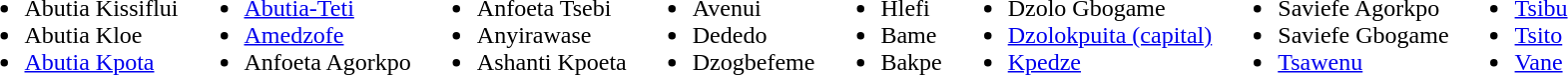<table>
<tr>
<td><br><ul><li>Abutia Kissiflui</li><li>Abutia Kloe</li><li><a href='#'>Abutia Kpota</a></li></ul></td>
<td><br><ul><li><a href='#'>Abutia-Teti</a></li><li><a href='#'>Amedzofe</a></li><li>Anfoeta Agorkpo</li></ul></td>
<td><br><ul><li>Anfoeta Tsebi</li><li>Anyirawase</li><li>Ashanti Kpoeta</li></ul></td>
<td><br><ul><li>Avenui</li><li>Dededo</li><li>Dzogbefeme</li></ul></td>
<td><br><ul><li>Hlefi</li><li>Bame</li><li>Bakpe</li></ul></td>
<td><br><ul><li>Dzolo Gbogame</li><li><a href='#'>Dzolokpuita (capital)</a></li><li><a href='#'>Kpedze</a></li></ul></td>
<td><br><ul><li>Saviefe Agorkpo</li><li>Saviefe Gbogame</li><li><a href='#'>Tsawenu</a></li></ul></td>
<td><br><ul><li><a href='#'>Tsibu</a></li><li><a href='#'>Tsito</a></li><li><a href='#'>Vane</a></li></ul></td>
<td></td>
</tr>
</table>
